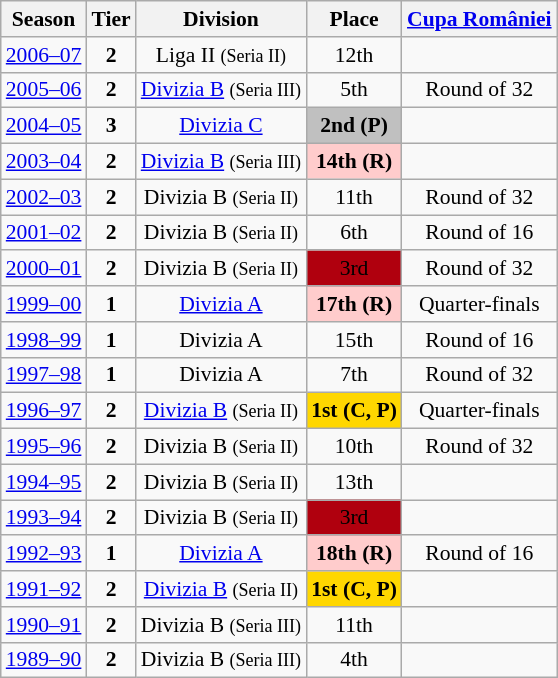<table class="wikitable" style="text-align:center; font-size:90%">
<tr>
<th>Season</th>
<th>Tier</th>
<th>Division</th>
<th>Place</th>
<th><a href='#'>Cupa României</a></th>
</tr>
<tr>
<td><a href='#'>2006–07</a></td>
<td><strong>2</strong></td>
<td>Liga II <small>(Seria II)</small></td>
<td>12th</td>
<td></td>
</tr>
<tr>
<td><a href='#'>2005–06</a></td>
<td><strong>2</strong></td>
<td><a href='#'>Divizia B</a> <small>(Seria III)</small></td>
<td>5th</td>
<td>Round of 32</td>
</tr>
<tr>
<td><a href='#'>2004–05</a></td>
<td><strong>3</strong></td>
<td><a href='#'>Divizia C</a></td>
<td align=center bgcolor=silver><strong>2nd</strong> <strong>(P)</strong></td>
<td></td>
</tr>
<tr>
<td><a href='#'>2003–04</a></td>
<td><strong>2</strong></td>
<td><a href='#'>Divizia B</a> <small>(Seria III)</small></td>
<td align=center bgcolor=#FFCCCC><strong>14th</strong> <strong>(R)</strong></td>
<td></td>
</tr>
<tr>
<td><a href='#'>2002–03</a></td>
<td><strong>2</strong></td>
<td>Divizia B <small>(Seria II)</small></td>
<td>11th</td>
<td>Round of 32</td>
</tr>
<tr>
<td><a href='#'>2001–02</a></td>
<td><strong>2</strong></td>
<td>Divizia B <small>(Seria II)</small></td>
<td>6th</td>
<td>Round of 16</td>
</tr>
<tr>
<td><a href='#'>2000–01</a></td>
<td><strong>2</strong></td>
<td>Divizia B <small>(Seria II)</small></td>
<td align=center bgcolor=bronze>3rd</td>
<td>Round of 32</td>
</tr>
<tr>
<td><a href='#'>1999–00</a></td>
<td><strong>1</strong></td>
<td><a href='#'>Divizia A</a></td>
<td align=center bgcolor=#FFCCCC><strong>17th</strong> <strong>(R)</strong></td>
<td>Quarter-finals</td>
</tr>
<tr>
<td><a href='#'>1998–99</a></td>
<td><strong>1</strong></td>
<td>Divizia A</td>
<td>15th</td>
<td>Round of 16</td>
</tr>
<tr>
<td><a href='#'>1997–98</a></td>
<td><strong>1</strong></td>
<td>Divizia A</td>
<td>7th</td>
<td>Round of 32</td>
</tr>
<tr>
<td><a href='#'>1996–97</a></td>
<td><strong>2</strong></td>
<td><a href='#'>Divizia B</a> <small>(Seria II)</small></td>
<td align=center bgcolor=gold><strong>1st</strong> <strong>(C, P)</strong></td>
<td>Quarter-finals</td>
</tr>
<tr>
<td><a href='#'>1995–96</a></td>
<td><strong>2</strong></td>
<td>Divizia B <small>(Seria II)</small></td>
<td>10th</td>
<td>Round of 32</td>
</tr>
<tr>
<td><a href='#'>1994–95</a></td>
<td><strong>2</strong></td>
<td>Divizia B <small>(Seria II)</small></td>
<td>13th</td>
<td></td>
</tr>
<tr>
<td><a href='#'>1993–94</a></td>
<td><strong>2</strong></td>
<td>Divizia B <small>(Seria II)</small></td>
<td align=center bgcolor=bronze>3rd</td>
<td></td>
</tr>
<tr>
<td><a href='#'>1992–93</a></td>
<td><strong>1</strong></td>
<td><a href='#'>Divizia A</a></td>
<td align=center bgcolor=#FFCCCC><strong>18th</strong> <strong>(R)</strong></td>
<td>Round of 16</td>
</tr>
<tr>
<td><a href='#'>1991–92</a></td>
<td><strong>2</strong></td>
<td><a href='#'>Divizia B</a> <small>(Seria II)</small></td>
<td align=center bgcolor=gold><strong>1st</strong> <strong>(C, P)</strong></td>
<td></td>
</tr>
<tr>
<td><a href='#'>1990–91</a></td>
<td><strong>2</strong></td>
<td>Divizia B <small>(Seria III)</small></td>
<td>11th</td>
<td></td>
</tr>
<tr>
<td><a href='#'>1989–90</a></td>
<td><strong>2</strong></td>
<td>Divizia B <small>(Seria III)</small></td>
<td>4th</td>
<td></td>
</tr>
</table>
